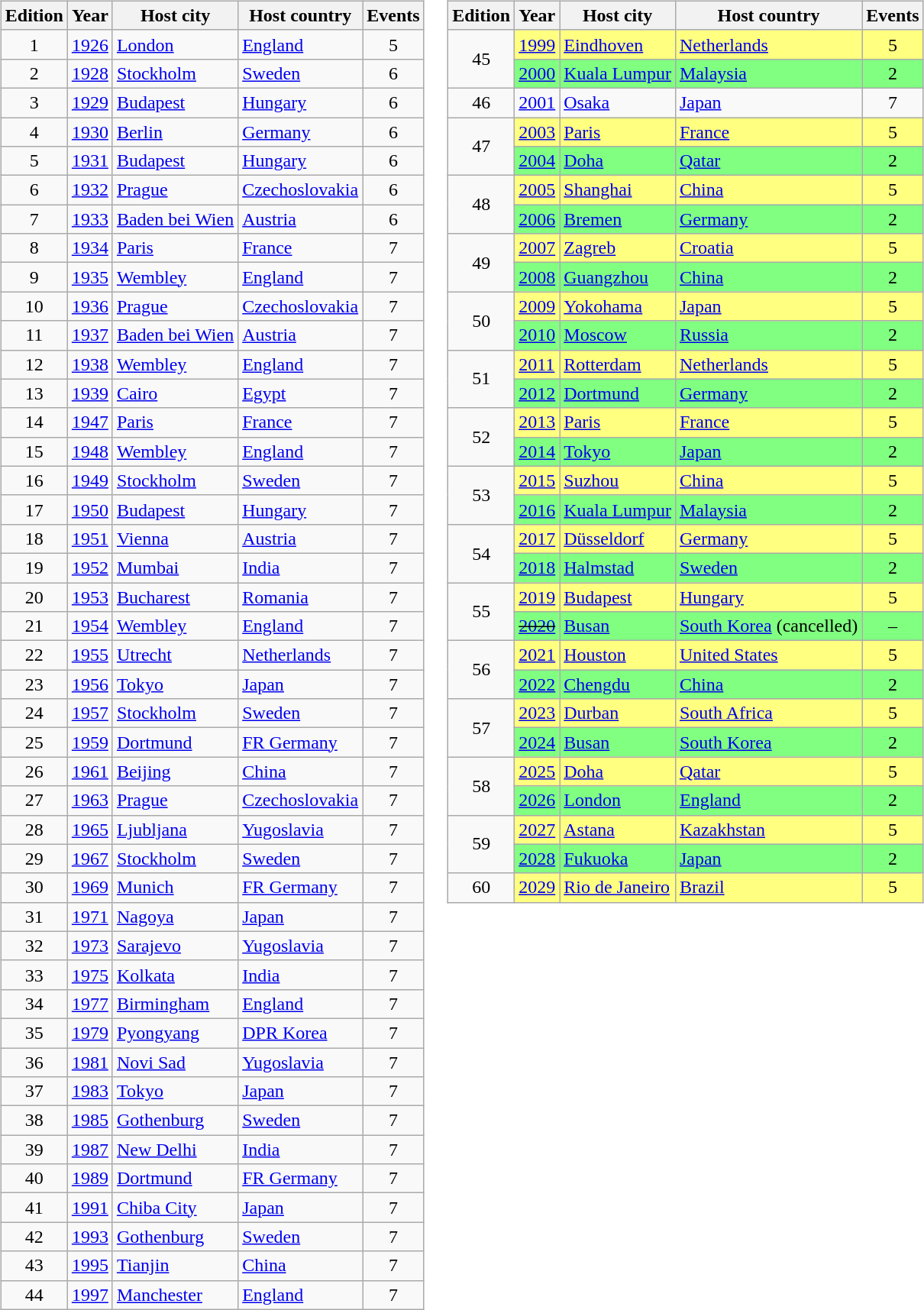<table>
<tr>
<td><br><table class="wikitable">
<tr>
<th>Edition</th>
<th>Year</th>
<th>Host city</th>
<th>Host country</th>
<th>Events</th>
</tr>
<tr>
<td align="center">1</td>
<td><a href='#'>1926</a></td>
<td> <a href='#'>London</a></td>
<td><a href='#'>England</a></td>
<td align="center">5</td>
</tr>
<tr>
<td align="center">2</td>
<td><a href='#'>1928</a></td>
<td> <a href='#'>Stockholm</a></td>
<td><a href='#'>Sweden</a></td>
<td align="center">6</td>
</tr>
<tr>
<td align="center">3</td>
<td><a href='#'>1929</a></td>
<td> <a href='#'>Budapest</a></td>
<td><a href='#'>Hungary</a></td>
<td align="center">6</td>
</tr>
<tr>
<td align="center">4</td>
<td><a href='#'>1930</a></td>
<td> <a href='#'>Berlin</a></td>
<td><a href='#'>Germany</a></td>
<td align="center">6</td>
</tr>
<tr>
<td align="center">5</td>
<td><a href='#'>1931</a></td>
<td> <a href='#'>Budapest</a></td>
<td><a href='#'>Hungary</a></td>
<td align="center">6</td>
</tr>
<tr>
<td align="center">6</td>
<td><a href='#'>1932</a></td>
<td> <a href='#'>Prague</a></td>
<td><a href='#'>Czechoslovakia</a></td>
<td align="center">6</td>
</tr>
<tr>
<td align="center">7</td>
<td><a href='#'>1933</a></td>
<td> <a href='#'>Baden bei Wien</a></td>
<td><a href='#'>Austria</a></td>
<td align="center">6</td>
</tr>
<tr>
<td align="center">8</td>
<td><a href='#'>1934</a></td>
<td> <a href='#'>Paris</a></td>
<td><a href='#'>France</a></td>
<td align="center">7</td>
</tr>
<tr>
<td align="center">9</td>
<td><a href='#'>1935</a></td>
<td> <a href='#'>Wembley</a></td>
<td><a href='#'>England</a></td>
<td align="center">7</td>
</tr>
<tr>
<td align="center">10</td>
<td><a href='#'>1936</a></td>
<td> <a href='#'>Prague</a></td>
<td><a href='#'>Czechoslovakia</a></td>
<td align="center">7</td>
</tr>
<tr>
<td align="center">11</td>
<td><a href='#'>1937</a></td>
<td> <a href='#'>Baden bei Wien</a></td>
<td><a href='#'>Austria</a></td>
<td align="center">7</td>
</tr>
<tr>
<td align="center">12</td>
<td><a href='#'>1938</a></td>
<td> <a href='#'>Wembley</a></td>
<td><a href='#'>England</a></td>
<td align="center">7</td>
</tr>
<tr>
<td align="center">13</td>
<td><a href='#'>1939</a></td>
<td> <a href='#'>Cairo</a></td>
<td><a href='#'>Egypt</a></td>
<td align="center">7</td>
</tr>
<tr>
<td align="center">14</td>
<td><a href='#'>1947</a></td>
<td> <a href='#'>Paris</a></td>
<td><a href='#'>France</a></td>
<td align="center">7</td>
</tr>
<tr>
<td align="center">15</td>
<td><a href='#'>1948</a></td>
<td> <a href='#'>Wembley</a></td>
<td><a href='#'>England</a></td>
<td align="center">7</td>
</tr>
<tr>
<td align="center">16</td>
<td><a href='#'>1949</a></td>
<td> <a href='#'>Stockholm</a></td>
<td><a href='#'>Sweden</a></td>
<td align="center">7</td>
</tr>
<tr>
<td align="center">17</td>
<td><a href='#'>1950</a></td>
<td> <a href='#'>Budapest</a></td>
<td><a href='#'>Hungary</a></td>
<td align="center">7</td>
</tr>
<tr>
<td align="center">18</td>
<td><a href='#'>1951</a></td>
<td> <a href='#'>Vienna</a></td>
<td><a href='#'>Austria</a></td>
<td align="center">7</td>
</tr>
<tr>
<td align="center">19</td>
<td><a href='#'>1952</a></td>
<td> <a href='#'>Mumbai</a></td>
<td><a href='#'>India</a></td>
<td align="center">7</td>
</tr>
<tr>
<td align="center">20</td>
<td><a href='#'>1953</a></td>
<td> <a href='#'>Bucharest</a></td>
<td><a href='#'>Romania</a></td>
<td align="center">7</td>
</tr>
<tr>
<td align="center">21</td>
<td><a href='#'>1954</a></td>
<td> <a href='#'>Wembley</a></td>
<td><a href='#'>England</a></td>
<td align="center">7</td>
</tr>
<tr>
<td align="center">22</td>
<td><a href='#'>1955</a></td>
<td> <a href='#'>Utrecht</a></td>
<td><a href='#'>Netherlands</a></td>
<td align="center">7</td>
</tr>
<tr>
<td align="center">23</td>
<td><a href='#'>1956</a></td>
<td> <a href='#'>Tokyo</a></td>
<td><a href='#'>Japan</a></td>
<td align="center">7</td>
</tr>
<tr>
<td align="center">24</td>
<td><a href='#'>1957</a></td>
<td> <a href='#'>Stockholm</a></td>
<td><a href='#'>Sweden</a></td>
<td align="center">7</td>
</tr>
<tr>
<td align="center">25</td>
<td><a href='#'>1959</a></td>
<td> <a href='#'>Dortmund</a></td>
<td><a href='#'>FR Germany</a></td>
<td align="center">7</td>
</tr>
<tr>
<td align="center">26</td>
<td><a href='#'>1961</a></td>
<td> <a href='#'>Beijing</a></td>
<td><a href='#'>China</a></td>
<td align="center">7</td>
</tr>
<tr>
<td align="center">27</td>
<td><a href='#'>1963</a></td>
<td> <a href='#'>Prague</a></td>
<td><a href='#'>Czechoslovakia</a></td>
<td align="center">7</td>
</tr>
<tr>
<td align="center">28</td>
<td><a href='#'>1965</a></td>
<td> <a href='#'>Ljubljana</a></td>
<td><a href='#'>Yugoslavia</a></td>
<td align="center">7</td>
</tr>
<tr>
<td align="center">29</td>
<td><a href='#'>1967</a></td>
<td> <a href='#'>Stockholm</a></td>
<td><a href='#'>Sweden</a></td>
<td align="center">7</td>
</tr>
<tr>
<td align="center">30</td>
<td><a href='#'>1969</a></td>
<td> <a href='#'>Munich</a></td>
<td><a href='#'>FR Germany</a></td>
<td align="center">7</td>
</tr>
<tr>
<td align="center">31</td>
<td><a href='#'>1971</a></td>
<td> <a href='#'>Nagoya</a></td>
<td><a href='#'>Japan</a></td>
<td align="center">7</td>
</tr>
<tr>
<td align="center">32</td>
<td><a href='#'>1973</a></td>
<td> <a href='#'>Sarajevo</a></td>
<td><a href='#'>Yugoslavia</a></td>
<td align="center">7</td>
</tr>
<tr>
<td align="center">33</td>
<td><a href='#'>1975</a></td>
<td> <a href='#'>Kolkata</a></td>
<td><a href='#'>India</a></td>
<td align="center">7</td>
</tr>
<tr>
<td align="center">34</td>
<td><a href='#'>1977</a></td>
<td> <a href='#'>Birmingham</a></td>
<td><a href='#'>England</a></td>
<td align="center">7</td>
</tr>
<tr>
<td align="center">35</td>
<td><a href='#'>1979</a></td>
<td> <a href='#'>Pyongyang</a></td>
<td><a href='#'>DPR Korea</a></td>
<td align="center">7</td>
</tr>
<tr>
<td align="center">36</td>
<td><a href='#'>1981</a></td>
<td> <a href='#'>Novi Sad</a></td>
<td><a href='#'>Yugoslavia</a></td>
<td align="center">7</td>
</tr>
<tr>
<td align="center">37</td>
<td><a href='#'>1983</a></td>
<td> <a href='#'>Tokyo</a></td>
<td><a href='#'>Japan</a></td>
<td align="center">7</td>
</tr>
<tr>
<td align="center">38</td>
<td><a href='#'>1985</a></td>
<td> <a href='#'>Gothenburg</a></td>
<td><a href='#'>Sweden</a></td>
<td align="center">7</td>
</tr>
<tr>
<td align="center">39</td>
<td><a href='#'>1987</a></td>
<td> <a href='#'>New Delhi</a></td>
<td><a href='#'>India</a></td>
<td align="center">7</td>
</tr>
<tr>
<td align="center">40</td>
<td><a href='#'>1989</a></td>
<td> <a href='#'>Dortmund</a></td>
<td><a href='#'>FR Germany</a></td>
<td align="center">7</td>
</tr>
<tr>
<td align="center">41</td>
<td><a href='#'>1991</a></td>
<td> <a href='#'>Chiba City</a></td>
<td><a href='#'>Japan</a></td>
<td align="center">7</td>
</tr>
<tr>
<td align="center">42</td>
<td><a href='#'>1993</a></td>
<td> <a href='#'>Gothenburg</a></td>
<td><a href='#'>Sweden</a></td>
<td align="center">7</td>
</tr>
<tr>
<td align="center">43</td>
<td><a href='#'>1995</a></td>
<td> <a href='#'>Tianjin</a></td>
<td><a href='#'>China</a></td>
<td align="center">7</td>
</tr>
<tr>
<td align="center">44</td>
<td><a href='#'>1997</a></td>
<td> <a href='#'>Manchester</a></td>
<td><a href='#'>England</a></td>
<td align="center">7</td>
</tr>
</table>
</td>
<td valign=top><br><table class="wikitable">
<tr>
<th>Edition</th>
<th>Year</th>
<th>Host city</th>
<th>Host country</th>
<th>Events</th>
</tr>
<tr>
<td align="center" rowspan="2">45</td>
<td bgcolor=#FFFF80><a href='#'>1999</a></td>
<td bgcolor=#FFFF80> <a href='#'>Eindhoven</a></td>
<td bgcolor=#FFFF80><a href='#'>Netherlands</a></td>
<td align="center" bgcolor=#FFFF80>5</td>
</tr>
<tr bgcolor=#80FF80>
<td><a href='#'>2000</a></td>
<td> <a href='#'>Kuala Lumpur</a></td>
<td><a href='#'>Malaysia</a></td>
<td align="center">2</td>
</tr>
<tr>
<td align="center">46</td>
<td><a href='#'>2001</a></td>
<td> <a href='#'>Osaka</a></td>
<td><a href='#'>Japan</a></td>
<td align="center">7</td>
</tr>
<tr>
<td align="center" rowspan="2">47</td>
<td bgcolor=#FFFF80><a href='#'>2003</a></td>
<td bgcolor=#FFFF80> <a href='#'>Paris</a></td>
<td bgcolor=#FFFF80><a href='#'>France</a></td>
<td align="center" bgcolor=#FFFF80>5</td>
</tr>
<tr bgcolor=#80FF80>
<td><a href='#'>2004</a></td>
<td> <a href='#'>Doha</a></td>
<td><a href='#'>Qatar</a></td>
<td align="center">2</td>
</tr>
<tr>
<td align="center" rowspan="2">48</td>
<td bgcolor=#FFFF80><a href='#'>2005</a></td>
<td bgcolor=#FFFF80> <a href='#'>Shanghai</a></td>
<td bgcolor=#FFFF80><a href='#'>China</a></td>
<td align="center" bgcolor=#FFFF80>5</td>
</tr>
<tr bgcolor=#80FF80>
<td><a href='#'>2006</a></td>
<td> <a href='#'>Bremen</a></td>
<td><a href='#'>Germany</a></td>
<td align="center">2</td>
</tr>
<tr>
<td align="center" rowspan="2">49</td>
<td bgcolor=#FFFF80><a href='#'>2007</a></td>
<td bgcolor=#FFFF80> <a href='#'>Zagreb</a></td>
<td bgcolor=#FFFF80><a href='#'>Croatia</a></td>
<td align="center" bgcolor=#FFFF80>5</td>
</tr>
<tr bgcolor=#80FF80>
<td><a href='#'>2008</a></td>
<td> <a href='#'>Guangzhou</a></td>
<td><a href='#'>China</a></td>
<td align="center">2</td>
</tr>
<tr>
<td align="center" rowspan="2">50</td>
<td bgcolor=#FFFF80><a href='#'>2009</a></td>
<td bgcolor=#FFFF80> <a href='#'>Yokohama</a></td>
<td bgcolor=#FFFF80><a href='#'>Japan</a></td>
<td align="center" bgcolor=#FFFF80>5</td>
</tr>
<tr bgcolor=#80FF80>
<td><a href='#'>2010</a></td>
<td> <a href='#'>Moscow</a></td>
<td><a href='#'>Russia</a></td>
<td align="center">2</td>
</tr>
<tr>
<td align="center" rowspan="2">51</td>
<td bgcolor=#FFFF80><a href='#'>2011</a></td>
<td bgcolor=#FFFF80> <a href='#'>Rotterdam</a></td>
<td bgcolor=#FFFF80><a href='#'>Netherlands</a></td>
<td align="center" bgcolor=#FFFF80>5</td>
</tr>
<tr bgcolor=#80FF80>
<td><a href='#'>2012</a></td>
<td> <a href='#'>Dortmund</a></td>
<td><a href='#'>Germany</a></td>
<td align="center">2</td>
</tr>
<tr>
<td align="center" rowspan="2">52</td>
<td bgcolor=#FFFF80><a href='#'>2013</a></td>
<td bgcolor=#FFFF80> <a href='#'>Paris</a></td>
<td bgcolor=#FFFF80><a href='#'>France</a></td>
<td align="center" bgcolor=#FFFF80>5</td>
</tr>
<tr bgcolor=#80FF80>
<td><a href='#'>2014</a></td>
<td> <a href='#'>Tokyo</a></td>
<td><a href='#'>Japan</a></td>
<td align="center">2</td>
</tr>
<tr>
<td align="center" rowspan="2">53</td>
<td bgcolor=#FFFF80><a href='#'>2015</a></td>
<td bgcolor=#FFFF80> <a href='#'>Suzhou</a></td>
<td bgcolor=#FFFF80><a href='#'>China</a></td>
<td align="center" bgcolor=#FFFF80>5</td>
</tr>
<tr bgcolor=#80FF80>
<td><a href='#'>2016</a></td>
<td> <a href='#'>Kuala Lumpur</a></td>
<td><a href='#'>Malaysia</a></td>
<td align="center">2</td>
</tr>
<tr>
<td align="center" rowspan="2">54</td>
<td bgcolor=#FFFF80><a href='#'>2017</a></td>
<td bgcolor=#FFFF80> <a href='#'>Düsseldorf</a></td>
<td bgcolor=#FFFF80><a href='#'>Germany</a></td>
<td align="center" bgcolor=#FFFF80>5</td>
</tr>
<tr bgcolor=#80FF80>
<td><a href='#'>2018</a></td>
<td> <a href='#'>Halmstad</a></td>
<td><a href='#'>Sweden</a></td>
<td align="center">2</td>
</tr>
<tr>
<td align="center" rowspan="2">55</td>
<td bgcolor=#FFFF80><a href='#'>2019</a></td>
<td bgcolor=#FFFF80> <a href='#'>Budapest</a></td>
<td bgcolor=#FFFF80><a href='#'>Hungary</a></td>
<td align="center" bgcolor=#FFFF80>5</td>
</tr>
<tr bgcolor=#80FF80>
<td><s><a href='#'>2020</a></s></td>
<td> <a href='#'>Busan</a></td>
<td><a href='#'>South Korea</a> (cancelled)</td>
<td align="center">–</td>
</tr>
<tr>
<td align="center" rowspan="2">56</td>
<td bgcolor=#FFFF80><a href='#'>2021</a></td>
<td bgcolor=#FFFF80> <a href='#'>Houston</a></td>
<td bgcolor=#FFFF80><a href='#'>United States</a></td>
<td align="center" bgcolor=#FFFF80>5</td>
</tr>
<tr bgcolor=#80FF80>
<td><a href='#'>2022</a></td>
<td> <a href='#'>Chengdu</a></td>
<td><a href='#'>China</a></td>
<td align="center">2</td>
</tr>
<tr>
<td align="center" rowspan="2">57</td>
<td bgcolor=#FFFF80><a href='#'>2023</a></td>
<td bgcolor=#FFFF80> <a href='#'>Durban</a></td>
<td bgcolor=#FFFF80><a href='#'>South Africa</a></td>
<td align="center" bgcolor=#FFFF80>5</td>
</tr>
<tr bgcolor=#80FF80>
<td><a href='#'>2024</a></td>
<td> <a href='#'>Busan</a></td>
<td><a href='#'>South Korea</a></td>
<td align="center">2</td>
</tr>
<tr>
<td align="center" rowspan="2">58</td>
<td bgcolor=#FFFF80><a href='#'>2025</a></td>
<td bgcolor=#FFFF80> <a href='#'>Doha</a></td>
<td bgcolor=#FFFF80><a href='#'>Qatar</a></td>
<td align="center" bgcolor=#FFFF80>5</td>
</tr>
<tr bgcolor=#80FF80>
<td><a href='#'>2026</a></td>
<td> <a href='#'>London</a></td>
<td><a href='#'>England</a></td>
<td align="center">2</td>
</tr>
<tr>
<td align="center" rowspan="2">59</td>
<td bgcolor=#FFFF80><a href='#'>2027</a></td>
<td bgcolor=#FFFF80> <a href='#'>Astana</a></td>
<td bgcolor=#FFFF80><a href='#'>Kazakhstan</a></td>
<td align="center" bgcolor=#FFFF80>5</td>
</tr>
<tr bgcolor=#80FF80>
<td><a href='#'>2028</a></td>
<td> <a href='#'>Fukuoka</a></td>
<td><a href='#'>Japan</a></td>
<td align="center">2</td>
</tr>
<tr>
<td align="center">60</td>
<td bgcolor=#FFFF80><a href='#'>2029</a></td>
<td bgcolor=#FFFF80> <a href='#'>Rio de Janeiro</a></td>
<td bgcolor=#FFFF80><a href='#'>Brazil</a></td>
<td align="center" bgcolor=#FFFF80>5</td>
</tr>
</table>
</td>
</tr>
</table>
